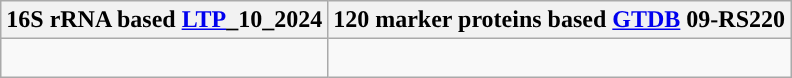<table class="wikitable">
<tr>
<th colspan=1>16S rRNA based <a href='#'>LTP</a>_10_2024</th>
<th colspan=1>120 marker proteins based <a href='#'>GTDB</a> 09-RS220</th>
</tr>
<tr>
<td style="vertical-align:top"><br></td>
<td><br></td>
</tr>
</table>
